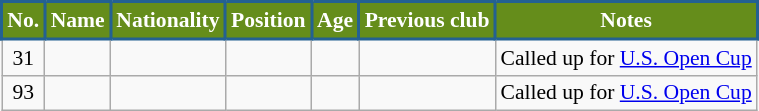<table class="wikitable sortable" style="text-align:left; font-size:90%; max-width:1100px;">
<tr>
<th style="background-color:#658D1B; color:#FFFFFF; border:2px solid #236192;" scope="col" data-sort-type="number">No.</th>
<th style="background-color:#658D1B; color:#FFFFFF; border:2px solid #236192;" scope="col">Name</th>
<th style="background-color:#658D1B; color:#FFFFFF; border:2px solid #236192;" scope="col">Nationality</th>
<th style="background-color:#658D1B; color:#FFFFFF; border:2px solid #236192;" scope="col">Position</th>
<th style="background-color:#658D1B; color:#FFFFFF; border:2px solid #236192;" scope="col">Age</th>
<th style="background-color:#658D1B; color:#FFFFFF; border:2px solid #236192;" scope="col">Previous club</th>
<th style="background-color:#658D1B; color:#FFFFFF; border:2px solid #236192;" scope="col">Notes</th>
</tr>
<tr>
<td align=center>31</td>
<td></td>
<td></td>
<td align=center><a href='#'></a></td>
<td align=center></td>
<td></td>
<td>Called up for <a href='#'>U.S. Open Cup</a></td>
</tr>
<tr>
<td align=center>93</td>
<td></td>
<td></td>
<td align=center><a href='#'></a></td>
<td align=center></td>
<td></td>
<td>Called up for <a href='#'>U.S. Open Cup</a></td>
</tr>
</table>
